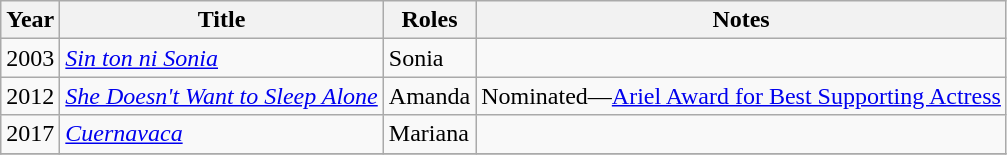<table class="wikitable sortable">
<tr>
<th>Year</th>
<th>Title</th>
<th>Roles</th>
<th>Notes</th>
</tr>
<tr>
<td>2003</td>
<td><em><a href='#'>Sin ton ni Sonia</a></em></td>
<td>Sonia</td>
<td></td>
</tr>
<tr>
<td>2012</td>
<td><em><a href='#'>She Doesn't Want to Sleep Alone</a></em></td>
<td>Amanda</td>
<td>Nominated—<a href='#'>Ariel Award for Best Supporting Actress</a></td>
</tr>
<tr>
<td>2017</td>
<td><em><a href='#'>Cuernavaca</a></em></td>
<td>Mariana</td>
<td></td>
</tr>
<tr>
</tr>
</table>
